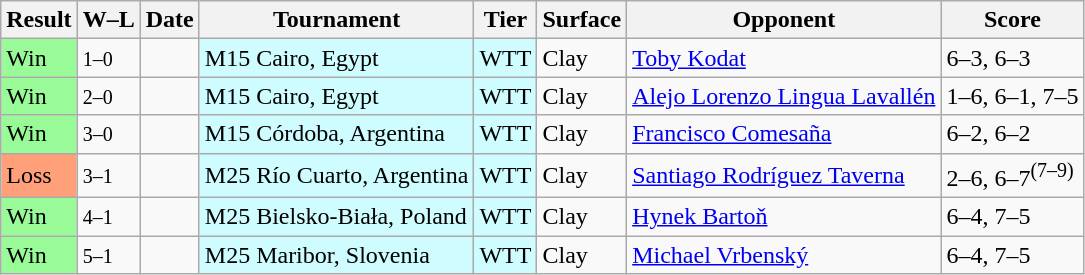<table class="sortable wikitable">
<tr>
<th>Result</th>
<th class="unsortable">W–L</th>
<th>Date</th>
<th>Tournament</th>
<th>Tier</th>
<th>Surface</th>
<th>Opponent</th>
<th class="unsortable">Score</th>
</tr>
<tr>
<td bgcolor=98FB98>Win</td>
<td><small>1–0</small></td>
<td></td>
<td style="background:#cffcff;">M15 Cairo, Egypt</td>
<td style="background:#cffcff;">WTT</td>
<td>Clay</td>
<td> <a href='#'>Toby Kodat</a></td>
<td>6–3, 6–3</td>
</tr>
<tr>
<td bgcolor=98FB98>Win</td>
<td><small>2–0</small></td>
<td></td>
<td style="background:#cffcff;">M15 Cairo, Egypt</td>
<td style="background:#cffcff;">WTT</td>
<td>Clay</td>
<td> <a href='#'>Alejo Lorenzo Lingua Lavallén</a></td>
<td>1–6, 6–1, 7–5</td>
</tr>
<tr>
<td bgcolor=98FB98>Win</td>
<td><small>3–0</small></td>
<td></td>
<td style="background:#cffcff;">M15 Córdoba, Argentina</td>
<td style="background:#cffcff;">WTT</td>
<td>Clay</td>
<td> <a href='#'>Francisco Comesaña</a></td>
<td>6–2, 6–2</td>
</tr>
<tr>
<td bgcolor=FFA07A>Loss</td>
<td><small>3–1</small></td>
<td></td>
<td style="background:#cffcff;">M25 Río Cuarto, Argentina</td>
<td style="background:#cffcff;">WTT</td>
<td>Clay</td>
<td> <a href='#'>Santiago Rodríguez Taverna</a></td>
<td>2–6, 6–7<sup>(7–9)</sup></td>
</tr>
<tr>
<td bgcolor=98FB98>Win</td>
<td><small>4–1</small></td>
<td></td>
<td style="background:#cffcff;">M25 Bielsko-Biała, Poland</td>
<td style="background:#cffcff;">WTT</td>
<td>Clay</td>
<td> <a href='#'>Hynek Bartoň</a></td>
<td>6–4, 7–5</td>
</tr>
<tr>
<td bgcolor=98FB98>Win</td>
<td><small>5–1</small></td>
<td></td>
<td style="background:#cffcff;">M25 Maribor, Slovenia</td>
<td style="background:#cffcff;">WTT</td>
<td>Clay</td>
<td> <a href='#'>Michael Vrbenský</a></td>
<td>6–4, 7–5</td>
</tr>
</table>
